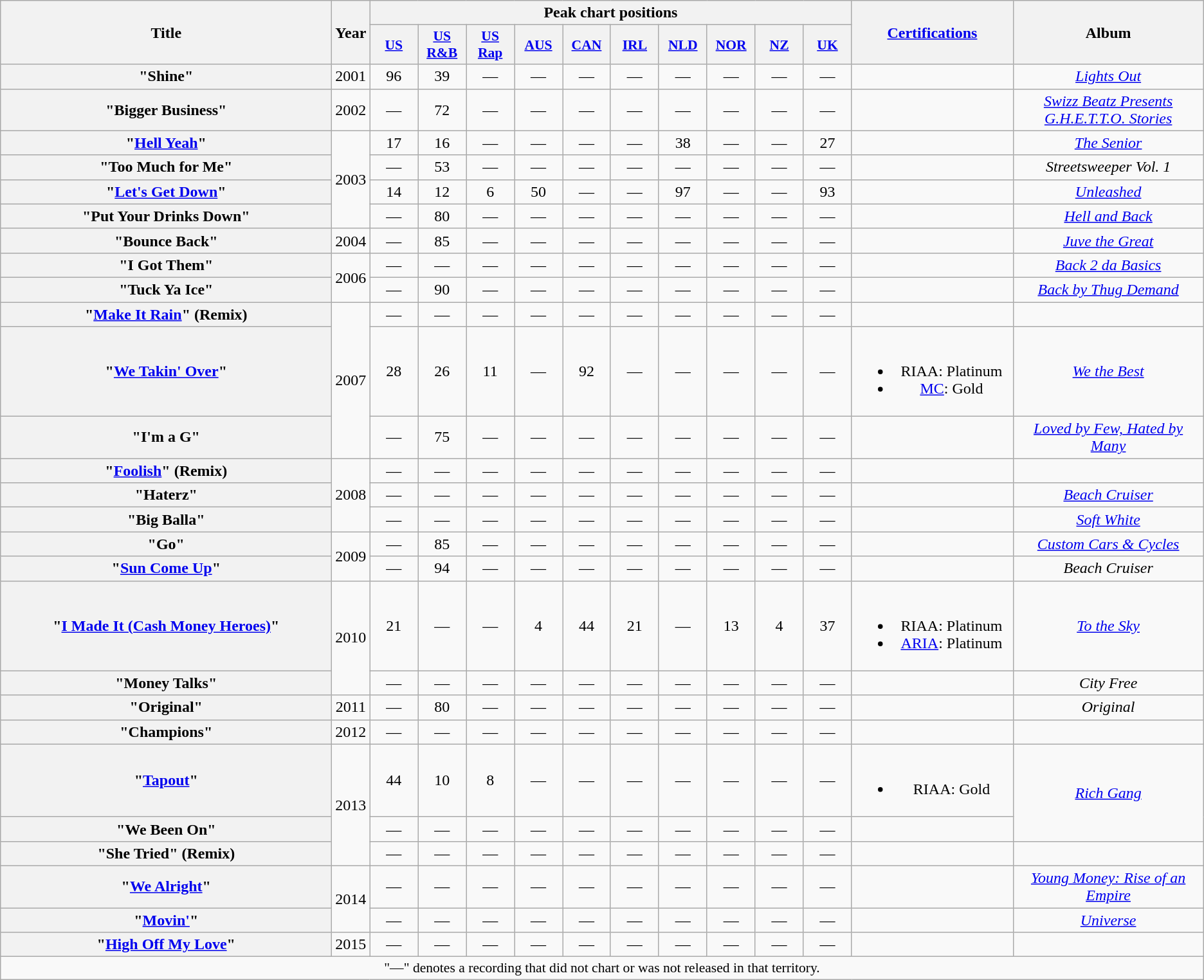<table class="wikitable plainrowheaders" style="text-align:center;">
<tr>
<th scope="col" rowspan="2" style="width:21em;">Title</th>
<th scope="col" rowspan="2">Year</th>
<th scope="col" colspan="10">Peak chart positions</th>
<th scope="col" rowspan="2" style="width:10em;"><a href='#'>Certifications</a></th>
<th scope="col" rowspan="2">Album</th>
</tr>
<tr>
<th scope="col" style="width:3em;font-size:90%;"><a href='#'>US</a><br></th>
<th scope="col" style="width:3em;font-size:90%;"><a href='#'>US<br>R&B</a><br></th>
<th scope="col" style="width:3em;font-size:90%;"><a href='#'>US<br>Rap</a><br></th>
<th scope="col" style="width:3em;font-size:90%;"><a href='#'>AUS</a><br></th>
<th scope="col" style="width:3em;font-size:90%;"><a href='#'>CAN</a><br></th>
<th scope="col" style="width:3em;font-size:90%;"><a href='#'>IRL</a><br></th>
<th scope="col" style="width:3em;font-size:90%;"><a href='#'>NLD</a><br></th>
<th scope="col" style="width:3em;font-size:90%;"><a href='#'>NOR</a><br></th>
<th scope="col" style="width:3em;font-size:90%;"><a href='#'>NZ</a><br></th>
<th scope="col" style="width:3em;font-size:90%;"><a href='#'>UK</a><br></th>
</tr>
<tr>
<th scope="row">"Shine"<br></th>
<td>2001</td>
<td>96</td>
<td>39</td>
<td>—</td>
<td>—</td>
<td>—</td>
<td>—</td>
<td>—</td>
<td>—</td>
<td>—</td>
<td>—</td>
<td></td>
<td><em><a href='#'>Lights Out</a></em></td>
</tr>
<tr>
<th scope="row">"Bigger Business"<br></th>
<td>2002</td>
<td>—</td>
<td>72</td>
<td>—</td>
<td>—</td>
<td>—</td>
<td>—</td>
<td>—</td>
<td>—</td>
<td>—</td>
<td>—</td>
<td></td>
<td><em><a href='#'>Swizz Beatz Presents G.H.E.T.T.O. Stories</a></em></td>
</tr>
<tr>
<th scope="row">"<a href='#'>Hell Yeah</a>"<br></th>
<td rowspan="4">2003</td>
<td>17</td>
<td>16</td>
<td>—</td>
<td>—</td>
<td>—</td>
<td>—</td>
<td>38</td>
<td>—</td>
<td>—</td>
<td>27</td>
<td></td>
<td><em><a href='#'>The Senior</a></em></td>
</tr>
<tr>
<th scope="row">"Too Much for Me"<br></th>
<td>—</td>
<td>53</td>
<td>—</td>
<td>—</td>
<td>—</td>
<td>—</td>
<td>—</td>
<td>—</td>
<td>—</td>
<td>—</td>
<td></td>
<td><em>Streetsweeper Vol. 1</em></td>
</tr>
<tr>
<th scope="row">"<a href='#'>Let's Get Down</a>"<br></th>
<td>14</td>
<td>12</td>
<td>6</td>
<td>50</td>
<td>—</td>
<td>—</td>
<td>97</td>
<td>—</td>
<td>—</td>
<td>93</td>
<td></td>
<td><em><a href='#'>Unleashed</a></em></td>
</tr>
<tr>
<th scope="row">"Put Your Drinks Down"<br></th>
<td>—</td>
<td>80</td>
<td>—</td>
<td>—</td>
<td>—</td>
<td>—</td>
<td>—</td>
<td>—</td>
<td>—</td>
<td>—</td>
<td></td>
<td><em><a href='#'>Hell and Back</a></em></td>
</tr>
<tr>
<th scope="row">"Bounce Back"<br></th>
<td>2004</td>
<td>—</td>
<td>85</td>
<td>—</td>
<td>—</td>
<td>—</td>
<td>—</td>
<td>—</td>
<td>—</td>
<td>—</td>
<td>—</td>
<td></td>
<td><em><a href='#'>Juve the Great</a></em></td>
</tr>
<tr>
<th scope="row">"I Got Them"<br></th>
<td rowspan="2">2006</td>
<td>—</td>
<td>—</td>
<td>—</td>
<td>—</td>
<td>—</td>
<td>—</td>
<td>—</td>
<td>—</td>
<td>—</td>
<td>—</td>
<td></td>
<td><em><a href='#'>Back 2 da Basics</a></em></td>
</tr>
<tr>
<th scope="row">"Tuck Ya Ice"<br></th>
<td>—</td>
<td>90</td>
<td>—</td>
<td>—</td>
<td>—</td>
<td>—</td>
<td>—</td>
<td>—</td>
<td>—</td>
<td>—</td>
<td></td>
<td><em><a href='#'>Back by Thug Demand</a></em></td>
</tr>
<tr>
<th scope="row">"<a href='#'>Make It Rain</a>" (Remix)<br></th>
<td rowspan="3">2007</td>
<td>—</td>
<td>—</td>
<td>—</td>
<td>—</td>
<td>—</td>
<td>—</td>
<td>—</td>
<td>—</td>
<td>—</td>
<td>—</td>
<td></td>
<td></td>
</tr>
<tr>
<th scope="row">"<a href='#'>We Takin' Over</a>"<br></th>
<td>28</td>
<td>26</td>
<td>11</td>
<td>—</td>
<td>92</td>
<td>—</td>
<td>—</td>
<td>—</td>
<td>—</td>
<td>—</td>
<td><br><ul><li>RIAA: Platinum</li><li><a href='#'>MC</a>: Gold</li></ul></td>
<td><em><a href='#'>We the Best</a></em></td>
</tr>
<tr>
<th scope="row">"I'm a G"<br></th>
<td>—</td>
<td>75</td>
<td>—</td>
<td>—</td>
<td>—</td>
<td>—</td>
<td>—</td>
<td>—</td>
<td>—</td>
<td>—</td>
<td></td>
<td><em><a href='#'>Loved by Few, Hated by Many</a></em></td>
</tr>
<tr>
<th scope="row">"<a href='#'>Foolish</a>" (Remix)<br></th>
<td rowspan="3">2008</td>
<td>—</td>
<td>—</td>
<td>—</td>
<td>—</td>
<td>—</td>
<td>—</td>
<td>—</td>
<td>—</td>
<td>—</td>
<td>—</td>
<td></td>
<td></td>
</tr>
<tr>
<th scope="row">"Haterz"<br></th>
<td>—</td>
<td>—</td>
<td>—</td>
<td>—</td>
<td>—</td>
<td>—</td>
<td>—</td>
<td>—</td>
<td>—</td>
<td>—</td>
<td></td>
<td><em><a href='#'>Beach Cruiser</a></em></td>
</tr>
<tr>
<th scope="row">"Big Balla"<br></th>
<td>—</td>
<td>—</td>
<td>—</td>
<td>—</td>
<td>—</td>
<td>—</td>
<td>—</td>
<td>—</td>
<td>—</td>
<td>—</td>
<td></td>
<td><em><a href='#'>Soft White</a></em></td>
</tr>
<tr>
<th scope="row">"Go"<br></th>
<td rowspan="2">2009</td>
<td>—</td>
<td>85</td>
<td>—</td>
<td>—</td>
<td>—</td>
<td>—</td>
<td>—</td>
<td>—</td>
<td>—</td>
<td>—</td>
<td></td>
<td><em><a href='#'>Custom Cars & Cycles</a></em></td>
</tr>
<tr>
<th scope="row">"<a href='#'>Sun Come Up</a>"<br></th>
<td>—</td>
<td>94</td>
<td>—</td>
<td>—</td>
<td>—</td>
<td>—</td>
<td>—</td>
<td>—</td>
<td>—</td>
<td>—</td>
<td></td>
<td><em>Beach Cruiser</em></td>
</tr>
<tr>
<th scope="row">"<a href='#'>I Made It (Cash Money Heroes)</a>"<br></th>
<td rowspan="2">2010</td>
<td>21</td>
<td>—</td>
<td>—</td>
<td>4</td>
<td>44</td>
<td>21</td>
<td>—</td>
<td>13</td>
<td>4</td>
<td>37</td>
<td><br><ul><li>RIAA: Platinum</li><li><a href='#'>ARIA</a>: Platinum</li></ul></td>
<td><em><a href='#'>To the Sky</a></em></td>
</tr>
<tr>
<th scope="row">"Money Talks"<br></th>
<td>—</td>
<td>—</td>
<td>—</td>
<td>—</td>
<td>—</td>
<td>—</td>
<td>—</td>
<td>—</td>
<td>—</td>
<td>—</td>
<td></td>
<td><em>City Free</em></td>
</tr>
<tr>
<th scope="row">"Original"<br></th>
<td>2011</td>
<td>—</td>
<td>80</td>
<td>—</td>
<td>—</td>
<td>—</td>
<td>—</td>
<td>—</td>
<td>—</td>
<td>—</td>
<td>—</td>
<td></td>
<td><em>Original</em></td>
</tr>
<tr>
<th scope="row">"Champions"<br></th>
<td>2012</td>
<td>—</td>
<td>—</td>
<td>—</td>
<td>—</td>
<td>—</td>
<td>—</td>
<td>—</td>
<td>—</td>
<td>—</td>
<td>—</td>
<td></td>
<td></td>
</tr>
<tr>
<th scope="row">"<a href='#'>Tapout</a>"<br></th>
<td rowspan="3">2013</td>
<td>44</td>
<td>10</td>
<td>8</td>
<td>—</td>
<td>—</td>
<td>—</td>
<td>—</td>
<td>—</td>
<td>—</td>
<td>—</td>
<td><br><ul><li>RIAA: Gold</li></ul></td>
<td rowspan="2"><em><a href='#'>Rich Gang</a></em></td>
</tr>
<tr>
<th scope="row">"We Been On"<br></th>
<td>—</td>
<td>—</td>
<td>—</td>
<td>—</td>
<td>—</td>
<td>—</td>
<td>—</td>
<td>—</td>
<td>—</td>
<td>—</td>
<td></td>
</tr>
<tr>
<th scope="row">"She Tried" (Remix)<br></th>
<td>—</td>
<td>—</td>
<td>—</td>
<td>—</td>
<td>—</td>
<td>—</td>
<td>—</td>
<td>—</td>
<td>—</td>
<td>—</td>
<td></td>
<td></td>
</tr>
<tr>
<th scope="row">"<a href='#'>We Alright</a>"<br></th>
<td rowspan="2">2014</td>
<td>—</td>
<td>—</td>
<td>—</td>
<td>—</td>
<td>—</td>
<td>—</td>
<td>—</td>
<td>—</td>
<td>—</td>
<td>—</td>
<td></td>
<td><em><a href='#'>Young Money: Rise of an Empire</a></em></td>
</tr>
<tr>
<th scope="row">"<a href='#'>Movin'</a>"<br></th>
<td>—</td>
<td>—</td>
<td>—</td>
<td>—</td>
<td>—</td>
<td>—</td>
<td>—</td>
<td>—</td>
<td>—</td>
<td>—</td>
<td></td>
<td><em><a href='#'>Universe</a></em></td>
</tr>
<tr>
<th scope="row">"<a href='#'>High Off My Love</a>"<br></th>
<td>2015</td>
<td>—</td>
<td>—</td>
<td>—</td>
<td>—</td>
<td>—</td>
<td>—</td>
<td>—</td>
<td>—</td>
<td>—</td>
<td>—</td>
<td></td>
<td></td>
</tr>
<tr>
<td colspan="14" style="font-size:90%">"—" denotes a recording that did not chart or was not released in that territory.</td>
</tr>
</table>
